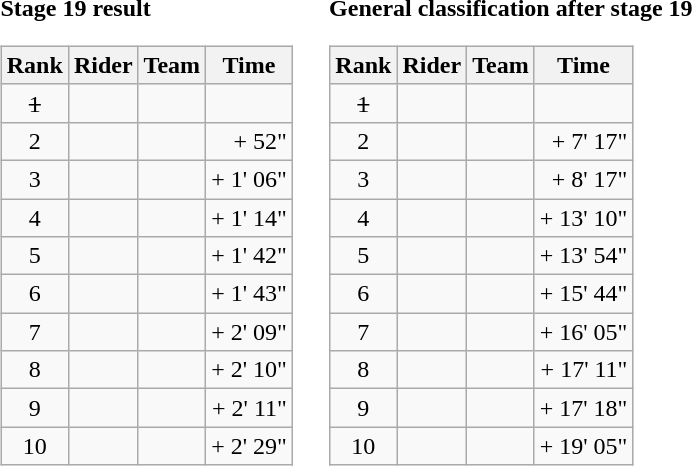<table>
<tr>
<td><strong>Stage 19 result</strong><br><table class="wikitable">
<tr>
<th scope="col">Rank</th>
<th scope="col">Rider</th>
<th scope="col">Team</th>
<th scope="col">Time</th>
</tr>
<tr>
<td style="text-align:center;"><del>1</del></td>
<td><del></del> </td>
<td><del></del></td>
<td align=right><del></del></td>
</tr>
<tr>
<td style="text-align:center;">2</td>
<td></td>
<td></td>
<td align=right>+ 52"</td>
</tr>
<tr>
<td style="text-align:center;">3</td>
<td></td>
<td></td>
<td align=right>+ 1' 06"</td>
</tr>
<tr>
<td style="text-align:center;">4</td>
<td></td>
<td></td>
<td align=right>+ 1' 14"</td>
</tr>
<tr>
<td style="text-align:center;">5</td>
<td></td>
<td></td>
<td align=right>+ 1' 42"</td>
</tr>
<tr>
<td style="text-align:center;">6</td>
<td></td>
<td></td>
<td align=right>+ 1' 43"</td>
</tr>
<tr>
<td style="text-align:center;">7</td>
<td></td>
<td></td>
<td align=right>+ 2' 09"</td>
</tr>
<tr>
<td style="text-align:center;">8</td>
<td></td>
<td></td>
<td align=right>+ 2' 10"</td>
</tr>
<tr>
<td style="text-align:center;">9</td>
<td></td>
<td></td>
<td align=right>+ 2' 11"</td>
</tr>
<tr>
<td style="text-align:center;">10</td>
<td></td>
<td></td>
<td align=right>+ 2' 29"</td>
</tr>
</table>
</td>
<td></td>
<td><strong>General classification after stage 19</strong><br><table class="wikitable">
<tr>
<th scope="col">Rank</th>
<th scope="col">Rider</th>
<th scope="col">Team</th>
<th scope="col">Time</th>
</tr>
<tr>
<td style="text-align:center;"><del>1</del></td>
<td><del></del> </td>
<td><del></del></td>
<td align=right><del></del></td>
</tr>
<tr>
<td style="text-align:center;">2</td>
<td></td>
<td></td>
<td align=right>+ 7' 17"</td>
</tr>
<tr>
<td style="text-align:center;">3</td>
<td></td>
<td></td>
<td align=right>+ 8' 17"</td>
</tr>
<tr>
<td style="text-align:center;">4</td>
<td></td>
<td></td>
<td align=right>+ 13' 10"</td>
</tr>
<tr>
<td style="text-align:center;">5</td>
<td></td>
<td></td>
<td align=right>+ 13' 54"</td>
</tr>
<tr>
<td style="text-align:center;">6</td>
<td></td>
<td></td>
<td align=right>+ 15' 44"</td>
</tr>
<tr>
<td style="text-align:center;">7</td>
<td></td>
<td></td>
<td align=right>+ 16' 05"</td>
</tr>
<tr>
<td style="text-align:center;">8</td>
<td></td>
<td></td>
<td align=right>+ 17' 11"</td>
</tr>
<tr>
<td style="text-align:center;">9</td>
<td></td>
<td></td>
<td align=right>+ 17' 18"</td>
</tr>
<tr>
<td style="text-align:center;">10</td>
<td></td>
<td></td>
<td align=right>+ 19' 05"</td>
</tr>
</table>
</td>
</tr>
</table>
